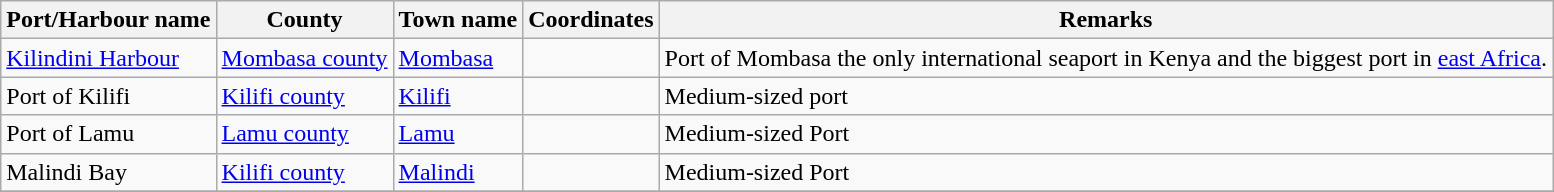<table class="wikitable sortable">
<tr>
<th>Port/Harbour name</th>
<th>County</th>
<th>Town name</th>
<th>Coordinates</th>
<th>Remarks</th>
</tr>
<tr>
<td><a href='#'>Kilindini Harbour</a></td>
<td><a href='#'>Mombasa county</a></td>
<td><a href='#'>Mombasa</a></td>
<td></td>
<td>Port of Mombasa the only international seaport in Kenya and the biggest port in <a href='#'>east Africa</a>.</td>
</tr>
<tr>
<td>Port of Kilifi</td>
<td><a href='#'>Kilifi county</a></td>
<td><a href='#'>Kilifi</a></td>
<td></td>
<td>Medium-sized port</td>
</tr>
<tr>
<td>Port of Lamu</td>
<td><a href='#'>Lamu county</a></td>
<td><a href='#'>Lamu</a></td>
<td></td>
<td>Medium-sized Port</td>
</tr>
<tr>
<td>Malindi Bay</td>
<td><a href='#'>Kilifi county</a></td>
<td><a href='#'>Malindi</a></td>
<td></td>
<td>Medium-sized Port</td>
</tr>
<tr>
</tr>
</table>
